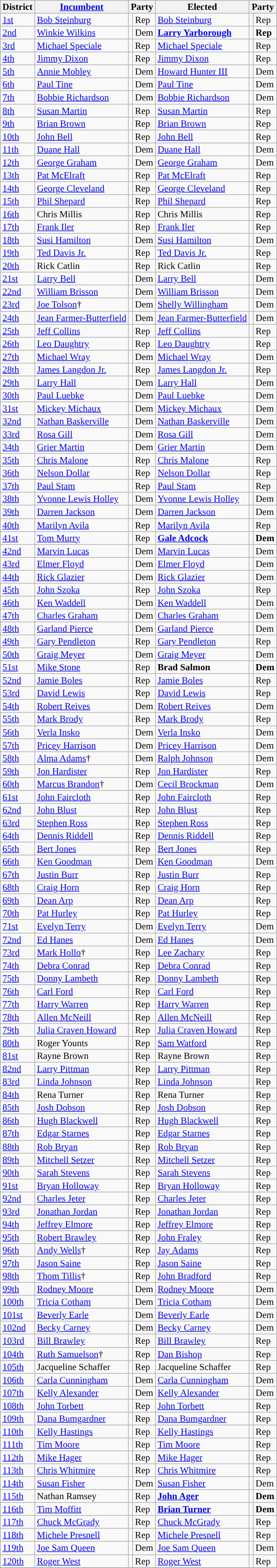<table class="sortable wikitable" style="font-size:95%;line-height:14px;">
<tr>
<th class="unsortable">District</th>
<th class="unsortable"><a href='#'>Incumbent</a></th>
<th colspan="2">Party</th>
<th class="unsortable">Elected</th>
<th colspan="2">Party</th>
</tr>
<tr>
<td><a href='#'>1st</a></td>
<td><a href='#'>Bob Steinburg</a></td>
<td style="background:"></td>
<td>Rep</td>
<td><a href='#'>Bob Steinburg</a></td>
<td style="background:"></td>
<td>Rep</td>
</tr>
<tr>
<td><a href='#'>2nd</a></td>
<td><a href='#'>Winkie Wilkins</a></td>
<td style="background:"></td>
<td>Dem</td>
<td><strong><a href='#'>Larry Yarborough</a></strong></td>
<td style="background:"></td>
<td><strong>Rep</strong></td>
</tr>
<tr>
<td><a href='#'>3rd</a></td>
<td><a href='#'>Michael Speciale</a></td>
<td style="background:"></td>
<td>Rep</td>
<td><a href='#'>Michael Speciale</a></td>
<td style="background:"></td>
<td>Rep</td>
</tr>
<tr>
<td><a href='#'>4th</a></td>
<td><a href='#'>Jimmy Dixon</a></td>
<td style="background:"></td>
<td>Rep</td>
<td><a href='#'>Jimmy Dixon</a></td>
<td style="background:"></td>
<td>Rep</td>
</tr>
<tr>
<td><a href='#'>5th</a></td>
<td><a href='#'>Annie Mobley</a></td>
<td style="background:"></td>
<td>Dem</td>
<td><a href='#'>Howard Hunter III</a></td>
<td style="background:"></td>
<td>Dem</td>
</tr>
<tr>
<td><a href='#'>6th</a></td>
<td><a href='#'>Paul Tine</a></td>
<td style="background:"></td>
<td>Dem</td>
<td><a href='#'>Paul Tine</a></td>
<td style="background:"></td>
<td>Dem</td>
</tr>
<tr>
<td><a href='#'>7th</a></td>
<td><a href='#'>Bobbie Richardson</a></td>
<td style="background:"></td>
<td>Dem</td>
<td><a href='#'>Bobbie Richardson</a></td>
<td style="background:"></td>
<td>Dem</td>
</tr>
<tr>
<td><a href='#'>8th</a></td>
<td><a href='#'>Susan Martin</a></td>
<td style="background:"></td>
<td>Rep</td>
<td><a href='#'>Susan Martin</a></td>
<td style="background:"></td>
<td>Rep</td>
</tr>
<tr>
<td><a href='#'>9th</a></td>
<td><a href='#'>Brian Brown</a></td>
<td style="background:"></td>
<td>Rep</td>
<td><a href='#'>Brian Brown</a></td>
<td style="background:"></td>
<td>Rep</td>
</tr>
<tr>
<td><a href='#'>10th</a></td>
<td><a href='#'>John Bell</a></td>
<td style="background:"></td>
<td>Rep</td>
<td><a href='#'>John Bell</a></td>
<td style="background:"></td>
<td>Rep</td>
</tr>
<tr>
<td><a href='#'>11th</a></td>
<td><a href='#'>Duane Hall</a></td>
<td style="background:"></td>
<td>Dem</td>
<td><a href='#'>Duane Hall</a></td>
<td style="background:"></td>
<td>Dem</td>
</tr>
<tr>
<td><a href='#'>12th</a></td>
<td><a href='#'>George Graham</a></td>
<td style="background:"></td>
<td>Dem</td>
<td><a href='#'>George Graham</a></td>
<td style="background:"></td>
<td>Dem</td>
</tr>
<tr>
<td><a href='#'>13th</a></td>
<td><a href='#'>Pat McElraft</a></td>
<td style="background:"></td>
<td>Rep</td>
<td><a href='#'>Pat McElraft</a></td>
<td style="background:"></td>
<td>Rep</td>
</tr>
<tr>
<td><a href='#'>14th</a></td>
<td><a href='#'>George Cleveland</a></td>
<td style="background:"></td>
<td>Rep</td>
<td><a href='#'>George Cleveland</a></td>
<td style="background:"></td>
<td>Rep</td>
</tr>
<tr>
<td><a href='#'>15th</a></td>
<td><a href='#'>Phil Shepard</a></td>
<td style="background:"></td>
<td>Rep</td>
<td><a href='#'>Phil Shepard</a></td>
<td style="background:"></td>
<td>Rep</td>
</tr>
<tr>
<td><a href='#'>16th</a></td>
<td>Chris Millis</td>
<td style="background:"></td>
<td>Rep</td>
<td>Chris Millis</td>
<td style="background:"></td>
<td>Rep</td>
</tr>
<tr>
<td><a href='#'>17th</a></td>
<td><a href='#'>Frank Iler</a></td>
<td style="background:"></td>
<td>Rep</td>
<td><a href='#'>Frank Iler</a></td>
<td style="background:"></td>
<td>Rep</td>
</tr>
<tr>
<td><a href='#'>18th</a></td>
<td><a href='#'>Susi Hamilton</a></td>
<td style="background:"></td>
<td>Dem</td>
<td><a href='#'>Susi Hamilton</a></td>
<td style="background:"></td>
<td>Dem</td>
</tr>
<tr>
<td><a href='#'>19th</a></td>
<td><a href='#'>Ted Davis Jr.</a></td>
<td style="background:"></td>
<td>Rep</td>
<td><a href='#'>Ted Davis Jr.</a></td>
<td style="background:"></td>
<td>Rep</td>
</tr>
<tr>
<td><a href='#'>20th</a></td>
<td>Rick Catlin</td>
<td style="background:"></td>
<td>Rep</td>
<td>Rick Catlin</td>
<td style="background:"></td>
<td>Rep</td>
</tr>
<tr>
<td><a href='#'>21st</a></td>
<td><a href='#'>Larry Bell</a></td>
<td style="background:"></td>
<td>Dem</td>
<td><a href='#'>Larry Bell</a></td>
<td style="background:"></td>
<td>Dem</td>
</tr>
<tr>
<td><a href='#'>22nd</a></td>
<td><a href='#'>William Brisson</a></td>
<td style="background:"></td>
<td>Dem</td>
<td><a href='#'>William Brisson</a></td>
<td style="background:"></td>
<td>Dem</td>
</tr>
<tr>
<td><a href='#'>23rd</a></td>
<td><a href='#'>Joe Tolson</a>†</td>
<td style="background:"></td>
<td>Dem</td>
<td><a href='#'>Shelly Willingham</a></td>
<td style="background:"></td>
<td>Dem</td>
</tr>
<tr>
<td><a href='#'>24th</a></td>
<td><a href='#'>Jean Farmer-Butterfield</a></td>
<td style="background:"></td>
<td>Dem</td>
<td><a href='#'>Jean Farmer-Butterfield</a></td>
<td style="background:"></td>
<td>Dem</td>
</tr>
<tr>
<td><a href='#'>25th</a></td>
<td><a href='#'>Jeff Collins</a></td>
<td style="background:"></td>
<td>Rep</td>
<td><a href='#'>Jeff Collins</a></td>
<td style="background:"></td>
<td>Rep</td>
</tr>
<tr>
<td><a href='#'>26th</a></td>
<td><a href='#'>Leo Daughtry</a></td>
<td style="background:"></td>
<td>Rep</td>
<td><a href='#'>Leo Daughtry</a></td>
<td style="background:"></td>
<td>Rep</td>
</tr>
<tr>
<td><a href='#'>27th</a></td>
<td><a href='#'>Michael Wray</a></td>
<td style="background:"></td>
<td>Dem</td>
<td><a href='#'>Michael Wray</a></td>
<td style="background:"></td>
<td>Dem</td>
</tr>
<tr>
<td><a href='#'>28th</a></td>
<td><a href='#'>James Langdon Jr.</a></td>
<td style="background:"></td>
<td>Rep</td>
<td><a href='#'>James Langdon Jr.</a></td>
<td style="background:"></td>
<td>Rep</td>
</tr>
<tr>
<td><a href='#'>29th</a></td>
<td><a href='#'>Larry Hall</a></td>
<td style="background:"></td>
<td>Dem</td>
<td><a href='#'>Larry Hall</a></td>
<td style="background:"></td>
<td>Dem</td>
</tr>
<tr>
<td><a href='#'>30th</a></td>
<td><a href='#'>Paul Luebke</a></td>
<td style="background:"></td>
<td>Dem</td>
<td><a href='#'>Paul Luebke</a></td>
<td style="background:"></td>
<td>Dem</td>
</tr>
<tr>
<td><a href='#'>31st</a></td>
<td><a href='#'>Mickey Michaux</a></td>
<td style="background:"></td>
<td>Dem</td>
<td><a href='#'>Mickey Michaux</a></td>
<td style="background:"></td>
<td>Dem</td>
</tr>
<tr>
<td><a href='#'>32nd</a></td>
<td><a href='#'>Nathan Baskerville</a></td>
<td style="background:"></td>
<td>Dem</td>
<td><a href='#'>Nathan Baskerville</a></td>
<td style="background:"></td>
<td>Dem</td>
</tr>
<tr>
<td><a href='#'>33rd</a></td>
<td><a href='#'>Rosa Gill</a></td>
<td style="background:"></td>
<td>Dem</td>
<td><a href='#'>Rosa Gill</a></td>
<td style="background:"></td>
<td>Dem</td>
</tr>
<tr>
<td><a href='#'>34th</a></td>
<td><a href='#'>Grier Martin</a></td>
<td style="background:"></td>
<td>Dem</td>
<td><a href='#'>Grier Martin</a></td>
<td style="background:"></td>
<td>Dem</td>
</tr>
<tr>
<td><a href='#'>35th</a></td>
<td><a href='#'>Chris Malone</a></td>
<td style="background:"></td>
<td>Rep</td>
<td><a href='#'>Chris Malone</a></td>
<td style="background:"></td>
<td>Rep</td>
</tr>
<tr>
<td><a href='#'>36th</a></td>
<td><a href='#'>Nelson Dollar</a></td>
<td style="background:"></td>
<td>Rep</td>
<td><a href='#'>Nelson Dollar</a></td>
<td style="background:"></td>
<td>Rep</td>
</tr>
<tr>
<td><a href='#'>37th</a></td>
<td><a href='#'>Paul Stam</a></td>
<td style="background:"></td>
<td>Rep</td>
<td><a href='#'>Paul Stam</a></td>
<td style="background:"></td>
<td>Rep</td>
</tr>
<tr>
<td><a href='#'>38th</a></td>
<td><a href='#'>Yvonne Lewis Holley</a></td>
<td style="background:"></td>
<td>Dem</td>
<td><a href='#'>Yvonne Lewis Holley</a></td>
<td style="background:"></td>
<td>Dem</td>
</tr>
<tr>
<td><a href='#'>39th</a></td>
<td><a href='#'>Darren Jackson</a></td>
<td style="background:"></td>
<td>Dem</td>
<td><a href='#'>Darren Jackson</a></td>
<td style="background:"></td>
<td>Dem</td>
</tr>
<tr>
<td><a href='#'>40th</a></td>
<td><a href='#'>Marilyn Avila</a></td>
<td style="background:"></td>
<td>Rep</td>
<td><a href='#'>Marilyn Avila</a></td>
<td style="background:"></td>
<td>Rep</td>
</tr>
<tr>
<td><a href='#'>41st</a></td>
<td><a href='#'>Tom Murry</a></td>
<td style="background:"></td>
<td>Rep</td>
<td><strong><a href='#'>Gale Adcock</a></strong></td>
<td style="background:"></td>
<td><strong>Dem</strong></td>
</tr>
<tr>
<td><a href='#'>42nd</a></td>
<td><a href='#'>Marvin Lucas</a></td>
<td style="background:"></td>
<td>Dem</td>
<td><a href='#'>Marvin Lucas</a></td>
<td style="background:"></td>
<td>Dem</td>
</tr>
<tr>
<td><a href='#'>43rd</a></td>
<td><a href='#'>Elmer Floyd</a></td>
<td style="background:"></td>
<td>Dem</td>
<td><a href='#'>Elmer Floyd</a></td>
<td style="background:"></td>
<td>Dem</td>
</tr>
<tr>
<td><a href='#'>44th</a></td>
<td><a href='#'>Rick Glazier</a></td>
<td style="background:"></td>
<td>Dem</td>
<td><a href='#'>Rick Glazier</a></td>
<td style="background:"></td>
<td>Dem</td>
</tr>
<tr>
<td><a href='#'>45th</a></td>
<td><a href='#'>John Szoka</a></td>
<td style="background:"></td>
<td>Rep</td>
<td><a href='#'>John Szoka</a></td>
<td style="background:"></td>
<td>Rep</td>
</tr>
<tr>
<td><a href='#'>46th</a></td>
<td><a href='#'>Ken Waddell</a></td>
<td style="background:"></td>
<td>Dem</td>
<td><a href='#'>Ken Waddell</a></td>
<td style="background:"></td>
<td>Dem</td>
</tr>
<tr>
<td><a href='#'>47th</a></td>
<td><a href='#'>Charles Graham</a></td>
<td style="background:"></td>
<td>Dem</td>
<td><a href='#'>Charles Graham</a></td>
<td style="background:"></td>
<td>Dem</td>
</tr>
<tr>
<td><a href='#'>48th</a></td>
<td><a href='#'>Garland Pierce</a></td>
<td style="background:"></td>
<td>Dem</td>
<td><a href='#'>Garland Pierce</a></td>
<td style="background:"></td>
<td>Dem</td>
</tr>
<tr>
<td><a href='#'>49th</a></td>
<td><a href='#'>Gary Pendleton</a></td>
<td style="background:"></td>
<td>Rep</td>
<td><a href='#'>Gary Pendleton</a></td>
<td style="background:"></td>
<td>Rep</td>
</tr>
<tr>
<td><a href='#'>50th</a></td>
<td><a href='#'>Graig Meyer</a></td>
<td style="background:"></td>
<td>Dem</td>
<td><a href='#'>Graig Meyer</a></td>
<td style="background:"></td>
<td>Dem</td>
</tr>
<tr>
<td><a href='#'>51st</a></td>
<td><a href='#'>Mike Stone</a></td>
<td style="background:"></td>
<td>Rep</td>
<td><strong>Brad Salmon</strong></td>
<td style="background:"></td>
<td><strong>Dem</strong></td>
</tr>
<tr>
<td><a href='#'>52nd</a></td>
<td><a href='#'>Jamie Boles</a></td>
<td style="background:"></td>
<td>Rep</td>
<td><a href='#'>Jamie Boles</a></td>
<td style="background:"></td>
<td>Rep</td>
</tr>
<tr>
<td><a href='#'>53rd</a></td>
<td><a href='#'>David Lewis</a></td>
<td style="background:"></td>
<td>Rep</td>
<td><a href='#'>David Lewis</a></td>
<td style="background:"></td>
<td>Rep</td>
</tr>
<tr>
<td><a href='#'>54th</a></td>
<td><a href='#'>Robert Reives</a></td>
<td style="background:"></td>
<td>Dem</td>
<td><a href='#'>Robert Reives</a></td>
<td style="background:"></td>
<td>Dem</td>
</tr>
<tr>
<td><a href='#'>55th</a></td>
<td><a href='#'>Mark Brody</a></td>
<td style="background:"></td>
<td>Rep</td>
<td><a href='#'>Mark Brody</a></td>
<td style="background:"></td>
<td>Rep</td>
</tr>
<tr>
<td><a href='#'>56th</a></td>
<td><a href='#'>Verla Insko</a></td>
<td style="background:"></td>
<td>Dem</td>
<td><a href='#'>Verla Insko</a></td>
<td style="background:"></td>
<td>Dem</td>
</tr>
<tr>
<td><a href='#'>57th</a></td>
<td><a href='#'>Pricey Harrison</a></td>
<td style="background:"></td>
<td>Dem</td>
<td><a href='#'>Pricey Harrison</a></td>
<td style="background:"></td>
<td>Dem</td>
</tr>
<tr>
<td><a href='#'>58th</a></td>
<td><a href='#'>Alma Adams</a>†</td>
<td style="background:"></td>
<td>Dem</td>
<td><a href='#'>Ralph Johnson</a></td>
<td style="background:"></td>
<td>Dem</td>
</tr>
<tr>
<td><a href='#'>59th</a></td>
<td><a href='#'>Jon Hardister</a></td>
<td style="background:"></td>
<td>Rep</td>
<td><a href='#'>Jon Hardister</a></td>
<td style="background:"></td>
<td>Rep</td>
</tr>
<tr>
<td><a href='#'>60th</a></td>
<td><a href='#'>Marcus Brandon</a>†</td>
<td style="background:"></td>
<td>Dem</td>
<td><a href='#'>Cecil Brockman</a></td>
<td style="background:"></td>
<td>Dem</td>
</tr>
<tr>
<td><a href='#'>61st</a></td>
<td><a href='#'>John Faircloth</a></td>
<td style="background:"></td>
<td>Rep</td>
<td><a href='#'>John Faircloth</a></td>
<td style="background:"></td>
<td>Rep</td>
</tr>
<tr>
<td><a href='#'>62nd</a></td>
<td><a href='#'>John Blust</a></td>
<td style="background:"></td>
<td>Rep</td>
<td><a href='#'>John Blust</a></td>
<td style="background:"></td>
<td>Rep</td>
</tr>
<tr>
<td><a href='#'>63rd</a></td>
<td><a href='#'>Stephen Ross</a></td>
<td style="background:"></td>
<td>Rep</td>
<td><a href='#'>Stephen Ross</a></td>
<td style="background:"></td>
<td>Rep</td>
</tr>
<tr>
<td><a href='#'>64th</a></td>
<td><a href='#'>Dennis Riddell</a></td>
<td style="background:"></td>
<td>Rep</td>
<td><a href='#'>Dennis Riddell</a></td>
<td style="background:"></td>
<td>Rep</td>
</tr>
<tr>
<td><a href='#'>65th</a></td>
<td><a href='#'>Bert Jones</a></td>
<td style="background:"></td>
<td>Rep</td>
<td><a href='#'>Bert Jones</a></td>
<td style="background:"></td>
<td>Rep</td>
</tr>
<tr>
<td><a href='#'>66th</a></td>
<td><a href='#'>Ken Goodman</a></td>
<td style="background:"></td>
<td>Dem</td>
<td><a href='#'>Ken Goodman</a></td>
<td style="background:"></td>
<td>Dem</td>
</tr>
<tr>
<td><a href='#'>67th</a></td>
<td><a href='#'>Justin Burr</a></td>
<td style="background:"></td>
<td>Rep</td>
<td><a href='#'>Justin Burr</a></td>
<td style="background:"></td>
<td>Rep</td>
</tr>
<tr>
<td><a href='#'>68th</a></td>
<td><a href='#'>Craig Horn</a></td>
<td style="background:"></td>
<td>Rep</td>
<td><a href='#'>Craig Horn</a></td>
<td style="background:"></td>
<td>Rep</td>
</tr>
<tr>
<td><a href='#'>69th</a></td>
<td><a href='#'>Dean Arp</a></td>
<td style="background:"></td>
<td>Rep</td>
<td><a href='#'>Dean Arp</a></td>
<td style="background:"></td>
<td>Rep</td>
</tr>
<tr>
<td><a href='#'>70th</a></td>
<td><a href='#'>Pat Hurley</a></td>
<td style="background:"></td>
<td>Rep</td>
<td><a href='#'>Pat Hurley</a></td>
<td style="background:"></td>
<td>Rep</td>
</tr>
<tr>
<td><a href='#'>71st</a></td>
<td><a href='#'>Evelyn Terry</a></td>
<td style="background:"></td>
<td>Dem</td>
<td><a href='#'>Evelyn Terry</a></td>
<td style="background:"></td>
<td>Dem</td>
</tr>
<tr>
<td><a href='#'>72nd</a></td>
<td><a href='#'>Ed Hanes</a></td>
<td style="background:"></td>
<td>Dem</td>
<td><a href='#'>Ed Hanes</a></td>
<td style="background:"></td>
<td>Dem</td>
</tr>
<tr>
<td><a href='#'>73rd</a></td>
<td><a href='#'>Mark Hollo</a>†</td>
<td style="background:"></td>
<td>Rep</td>
<td><a href='#'>Lee Zachary</a></td>
<td style="background:"></td>
<td>Rep</td>
</tr>
<tr>
<td><a href='#'>74th</a></td>
<td><a href='#'>Debra Conrad</a></td>
<td style="background:"></td>
<td>Rep</td>
<td><a href='#'>Debra Conrad</a></td>
<td style="background:"></td>
<td>Rep</td>
</tr>
<tr>
<td><a href='#'>75th</a></td>
<td><a href='#'>Donny Lambeth</a></td>
<td style="background:"></td>
<td>Rep</td>
<td><a href='#'>Donny Lambeth</a></td>
<td style="background:"></td>
<td>Rep</td>
</tr>
<tr>
<td><a href='#'>76th</a></td>
<td><a href='#'>Carl Ford</a></td>
<td style="background:"></td>
<td>Rep</td>
<td><a href='#'>Carl Ford</a></td>
<td style="background:"></td>
<td>Rep</td>
</tr>
<tr>
<td><a href='#'>77th</a></td>
<td><a href='#'>Harry Warren</a></td>
<td style="background:"></td>
<td>Rep</td>
<td><a href='#'>Harry Warren</a></td>
<td style="background:"></td>
<td>Rep</td>
</tr>
<tr>
<td><a href='#'>78th</a></td>
<td><a href='#'>Allen McNeill</a></td>
<td style="background:"></td>
<td>Rep</td>
<td><a href='#'>Allen McNeill</a></td>
<td style="background:"></td>
<td>Rep</td>
</tr>
<tr>
<td><a href='#'>79th</a></td>
<td><a href='#'>Julia Craven Howard</a></td>
<td style="background:"></td>
<td>Rep</td>
<td><a href='#'>Julia Craven Howard</a></td>
<td style="background:"></td>
<td>Rep</td>
</tr>
<tr>
<td><a href='#'>80th</a></td>
<td>Roger Younts</td>
<td style="background:"></td>
<td>Rep</td>
<td><a href='#'>Sam Watford</a></td>
<td style="background:"></td>
<td>Rep</td>
</tr>
<tr>
<td><a href='#'>81st</a></td>
<td>Rayne Brown</td>
<td style="background:"></td>
<td>Rep</td>
<td>Rayne Brown</td>
<td style="background:"></td>
<td>Rep</td>
</tr>
<tr>
<td><a href='#'>82nd</a></td>
<td><a href='#'>Larry Pittman</a></td>
<td style="background:"></td>
<td>Rep</td>
<td><a href='#'>Larry Pittman</a></td>
<td style="background:"></td>
<td>Rep</td>
</tr>
<tr>
<td><a href='#'>83rd</a></td>
<td><a href='#'>Linda Johnson</a></td>
<td style="background:"></td>
<td>Rep</td>
<td><a href='#'>Linda Johnson</a></td>
<td style="background:"></td>
<td>Rep</td>
</tr>
<tr>
<td><a href='#'>84th</a></td>
<td>Rena Turner</td>
<td style="background:"></td>
<td>Rep</td>
<td>Rena Turner</td>
<td style="background:"></td>
<td>Rep</td>
</tr>
<tr>
<td><a href='#'>85th</a></td>
<td><a href='#'>Josh Dobson</a></td>
<td style="background:"></td>
<td>Rep</td>
<td><a href='#'>Josh Dobson</a></td>
<td style="background:"></td>
<td>Rep</td>
</tr>
<tr>
<td><a href='#'>86th</a></td>
<td><a href='#'>Hugh Blackwell</a></td>
<td style="background:"></td>
<td>Rep</td>
<td><a href='#'>Hugh Blackwell</a></td>
<td style="background:"></td>
<td>Rep</td>
</tr>
<tr>
<td><a href='#'>87th</a></td>
<td><a href='#'>Edgar Starnes</a></td>
<td style="background:"></td>
<td>Rep</td>
<td><a href='#'>Edgar Starnes</a></td>
<td style="background:"></td>
<td>Rep</td>
</tr>
<tr>
<td><a href='#'>88th</a></td>
<td><a href='#'>Rob Bryan</a></td>
<td style="background:"></td>
<td>Rep</td>
<td><a href='#'>Rob Bryan</a></td>
<td style="background:"></td>
<td>Rep</td>
</tr>
<tr>
<td><a href='#'>89th</a></td>
<td><a href='#'>Mitchell Setzer</a></td>
<td style="background:"></td>
<td>Rep</td>
<td><a href='#'>Mitchell Setzer</a></td>
<td style="background:"></td>
<td>Rep</td>
</tr>
<tr>
<td><a href='#'>90th</a></td>
<td><a href='#'>Sarah Stevens</a></td>
<td style="background:"></td>
<td>Rep</td>
<td><a href='#'>Sarah Stevens</a></td>
<td style="background:"></td>
<td>Rep</td>
</tr>
<tr>
<td><a href='#'>91st</a></td>
<td><a href='#'>Bryan Holloway</a></td>
<td style="background:"></td>
<td>Rep</td>
<td><a href='#'>Bryan Holloway</a></td>
<td style="background:"></td>
<td>Rep</td>
</tr>
<tr>
<td><a href='#'>92nd</a></td>
<td><a href='#'>Charles Jeter</a></td>
<td style="background:"></td>
<td>Rep</td>
<td><a href='#'>Charles Jeter</a></td>
<td style="background:"></td>
<td>Rep</td>
</tr>
<tr>
<td><a href='#'>93rd</a></td>
<td><a href='#'>Jonathan Jordan</a></td>
<td style="background:"></td>
<td>Rep</td>
<td><a href='#'>Jonathan Jordan</a></td>
<td style="background:"></td>
<td>Rep</td>
</tr>
<tr>
<td><a href='#'>94th</a></td>
<td><a href='#'>Jeffrey Elmore</a></td>
<td style="background:"></td>
<td>Rep</td>
<td><a href='#'>Jeffrey Elmore</a></td>
<td style="background:"></td>
<td>Rep</td>
</tr>
<tr>
<td><a href='#'>95th</a></td>
<td><a href='#'>Robert Brawley</a></td>
<td style="background:"></td>
<td>Rep</td>
<td><a href='#'>John Fraley</a></td>
<td style="background:"></td>
<td>Rep</td>
</tr>
<tr>
<td><a href='#'>96th</a></td>
<td><a href='#'>Andy Wells</a>†</td>
<td style="background:"></td>
<td>Rep</td>
<td><a href='#'>Jay Adams</a></td>
<td style="background:"></td>
<td>Rep</td>
</tr>
<tr>
<td><a href='#'>97th</a></td>
<td><a href='#'>Jason Saine</a></td>
<td style="background:"></td>
<td>Rep</td>
<td><a href='#'>Jason Saine</a></td>
<td style="background:"></td>
<td>Rep</td>
</tr>
<tr>
<td><a href='#'>98th</a></td>
<td><a href='#'>Thom Tillis</a>†</td>
<td style="background:"></td>
<td>Rep</td>
<td><a href='#'>John Bradford</a></td>
<td style="background:"></td>
<td>Rep</td>
</tr>
<tr>
<td><a href='#'>99th</a></td>
<td><a href='#'>Rodney Moore</a></td>
<td style="background:"></td>
<td>Dem</td>
<td><a href='#'>Rodney Moore</a></td>
<td style="background:"></td>
<td>Dem</td>
</tr>
<tr>
<td><a href='#'>100th</a></td>
<td><a href='#'>Tricia Cotham</a></td>
<td style="background:"></td>
<td>Dem</td>
<td><a href='#'>Tricia Cotham</a></td>
<td style="background:"></td>
<td>Dem</td>
</tr>
<tr>
<td><a href='#'>101st</a></td>
<td><a href='#'>Beverly Earle</a></td>
<td style="background:"></td>
<td>Dem</td>
<td><a href='#'>Beverly Earle</a></td>
<td style="background:"></td>
<td>Dem</td>
</tr>
<tr>
<td><a href='#'>102nd</a></td>
<td><a href='#'>Becky Carney</a></td>
<td style="background:"></td>
<td>Dem</td>
<td><a href='#'>Becky Carney</a></td>
<td style="background:"></td>
<td>Dem</td>
</tr>
<tr>
<td><a href='#'>103rd</a></td>
<td><a href='#'>Bill Brawley</a></td>
<td style="background:"></td>
<td>Rep</td>
<td><a href='#'>Bill Brawley</a></td>
<td style="background:"></td>
<td>Rep</td>
</tr>
<tr>
<td><a href='#'>104th</a></td>
<td><a href='#'>Ruth Samuelson</a>†</td>
<td style="background:"></td>
<td>Rep</td>
<td><a href='#'>Dan Bishop</a></td>
<td style="background:"></td>
<td>Rep</td>
</tr>
<tr>
<td><a href='#'>105th</a></td>
<td>Jacqueline Schaffer</td>
<td style="background:"></td>
<td>Rep</td>
<td>Jacqueline Schaffer</td>
<td style="background:"></td>
<td>Rep</td>
</tr>
<tr>
<td><a href='#'>106th</a></td>
<td><a href='#'>Carla Cunningham</a></td>
<td style="background:"></td>
<td>Dem</td>
<td><a href='#'>Carla Cunningham</a></td>
<td style="background:"></td>
<td>Dem</td>
</tr>
<tr>
<td><a href='#'>107th</a></td>
<td><a href='#'>Kelly Alexander</a></td>
<td style="background:"></td>
<td>Dem</td>
<td><a href='#'>Kelly Alexander</a></td>
<td style="background:"></td>
<td>Dem</td>
</tr>
<tr>
<td><a href='#'>108th</a></td>
<td><a href='#'>John Torbett</a></td>
<td style="background:"></td>
<td>Rep</td>
<td><a href='#'>John Torbett</a></td>
<td style="background:"></td>
<td>Rep</td>
</tr>
<tr>
<td><a href='#'>109th</a></td>
<td><a href='#'>Dana Bumgardner</a></td>
<td style="background:"></td>
<td>Rep</td>
<td><a href='#'>Dana Bumgardner</a></td>
<td style="background:"></td>
<td>Rep</td>
</tr>
<tr>
<td><a href='#'>110th</a></td>
<td><a href='#'>Kelly Hastings</a></td>
<td style="background:"></td>
<td>Rep</td>
<td><a href='#'>Kelly Hastings</a></td>
<td style="background:"></td>
<td>Rep</td>
</tr>
<tr>
<td><a href='#'>111th</a></td>
<td><a href='#'>Tim Moore</a></td>
<td style="background:"></td>
<td>Rep</td>
<td><a href='#'>Tim Moore</a></td>
<td style="background:"></td>
<td>Rep</td>
</tr>
<tr>
<td><a href='#'>112th</a></td>
<td><a href='#'>Mike Hager</a></td>
<td style="background:"></td>
<td>Rep</td>
<td><a href='#'>Mike Hager</a></td>
<td style="background:"></td>
<td>Rep</td>
</tr>
<tr>
<td><a href='#'>113th</a></td>
<td><a href='#'>Chris Whitmire</a></td>
<td style="background:"></td>
<td>Rep</td>
<td><a href='#'>Chris Whitmire</a></td>
<td style="background:"></td>
<td>Rep</td>
</tr>
<tr>
<td><a href='#'>114th</a></td>
<td><a href='#'>Susan Fisher</a></td>
<td style="background:"></td>
<td>Dem</td>
<td><a href='#'>Susan Fisher</a></td>
<td style="background:"></td>
<td>Dem</td>
</tr>
<tr>
<td><a href='#'>115th</a></td>
<td>Nathan Ramsey</td>
<td style="background:"></td>
<td>Rep</td>
<td><strong><a href='#'>John Ager</a></strong></td>
<td style="background:"></td>
<td><strong>Dem</strong></td>
</tr>
<tr>
<td><a href='#'>116th</a></td>
<td><a href='#'>Tim Moffitt</a></td>
<td style="background:"></td>
<td>Rep</td>
<td><strong><a href='#'>Brian Turner</a></strong></td>
<td style="background:"></td>
<td><strong>Dem</strong></td>
</tr>
<tr>
<td><a href='#'>117th</a></td>
<td><a href='#'>Chuck McGrady</a></td>
<td style="background:"></td>
<td>Rep</td>
<td><a href='#'>Chuck McGrady</a></td>
<td style="background:"></td>
<td>Rep</td>
</tr>
<tr>
<td><a href='#'>118th</a></td>
<td><a href='#'>Michele Presnell</a></td>
<td style="background:"></td>
<td>Rep</td>
<td><a href='#'>Michele Presnell</a></td>
<td style="background:"></td>
<td>Rep</td>
</tr>
<tr>
<td><a href='#'>119th</a></td>
<td><a href='#'>Joe Sam Queen</a></td>
<td style="background:"></td>
<td>Dem</td>
<td><a href='#'>Joe Sam Queen</a></td>
<td style="background:"></td>
<td>Dem</td>
</tr>
<tr>
<td><a href='#'>120th</a></td>
<td><a href='#'>Roger West</a></td>
<td style="background:"></td>
<td>Rep</td>
<td><a href='#'>Roger West</a></td>
<td style="background:"></td>
<td>Rep</td>
</tr>
<tr>
</tr>
</table>
